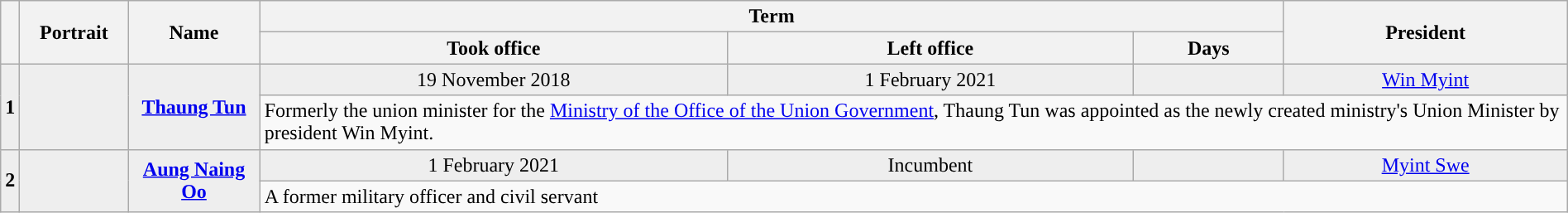<table class="wikitable" style="text-align:center; width:100%; border:1px #AAAAFF solid">
<tr>
<th rowspan=2></th>
<th width=80 rowspan=2>Portrait</th>
<th rowspan=2>Name</th>
<th colspan=3>Term</th>
<th rowspan=2 colspan=1>President</th>
</tr>
<tr>
<th>Took office</th>
<th>Left office</th>
<th>Days</th>
</tr>
<tr style="background:#EEEEEE">
<td rowspan=2 style="background:"><strong>1</strong></td>
<td rowspan=2></td>
<td rowspan=2><strong><a href='#'>Thaung Tun</a></strong></td>
<td>19 November 2018</td>
<td>1 February 2021</td>
<td></td>
<td><a href='#'>Win Myint</a></td>
</tr>
<tr>
<td colspan="4" align="left">Formerly the union minister for the <a href='#'>Ministry of the Office of the Union Government</a>, Thaung Tun was appointed as the newly created ministry's Union Minister by president Win Myint.</td>
</tr>
<tr style="background:#EEEEEE">
<td rowspan=2 style="background:"><strong>2</strong></td>
<td rowspan=2></td>
<td rowspan=2><strong><a href='#'>Aung Naing Oo</a></strong></td>
<td>1 February 2021</td>
<td>Incumbent</td>
<td></td>
<td><a href='#'>Myint Swe</a></td>
</tr>
<tr>
<td colspan="4" align="left">A former military officer and civil servant</td>
</tr>
</table>
